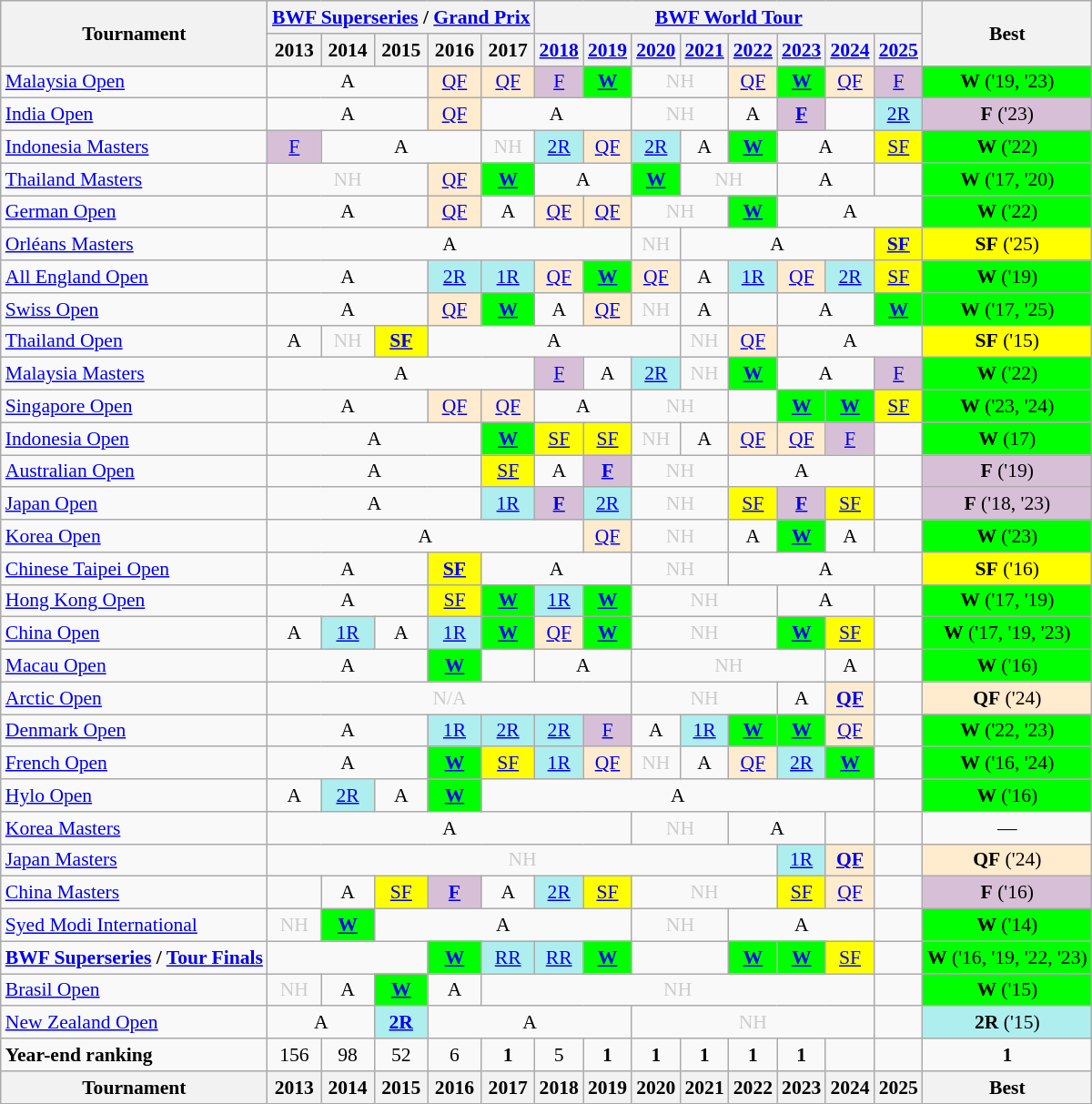<table class="wikitable" style="font-size: 90%; text-align:center">
<tr>
<th rowspan="2">Tournament</th>
<th colspan="5"><a href='#'>BWF Superseries</a> / <a href='#'>Grand Prix</a></th>
<th colspan="8"><a href='#'>BWF World Tour</a></th>
<th rowspan="2">Best</th>
</tr>
<tr>
<th>2013</th>
<th>2014</th>
<th>2015</th>
<th>2016</th>
<th>2017</th>
<th><a href='#'>2018</a></th>
<th><a href='#'>2019</a></th>
<th><a href='#'>2020</a></th>
<th><a href='#'>2021</a></th>
<th><a href='#'>2022</a></th>
<th><a href='#'>2023</a></th>
<th><a href='#'>2024</a></th>
<th><a href='#'>2025</a></th>
</tr>
<tr>
<td align=left><a href='#'>Malaysia Open</a></td>
<td colspan="3">A</td>
<td bgcolor=FFEBCD><a href='#'>QF</a></td>
<td bgcolor=FFEBCD><a href='#'>QF</a></td>
<td bgcolor=D8BFD8><a href='#'>F</a></td>
<td bgcolor=00FF00><a href='#'><strong>W</strong></a></td>
<td colspan="2" style=color:#ccc>NH</td>
<td bgcolor=FFEBCD><a href='#'>QF</a></td>
<td bgcolor=00FF00><strong><a href='#'>W</a></strong></td>
<td bgcolor=FFEBCD><a href='#'>QF</a></td>
<td bgcolor=D8BFD8><a href='#'>F</a></td>
<td bgcolor=00FF00><strong>W</strong> ('19, '23)</td>
</tr>
<tr>
<td align=left><a href='#'>India Open</a></td>
<td colspan="3">A</td>
<td bgcolor=FFEBCD><a href='#'>QF</a></td>
<td colspan="3">A</td>
<td colspan="2" style=color:#ccc>NH</td>
<td>A</td>
<td bgcolor=D8BFD8><strong><a href='#'>F</a></strong></td>
<td><a href='#'></a></td>
<td bgcolor=AFEEEE><a href='#'>2R</a></td>
<td bgcolor=D8BFD8><strong>F</strong> ('23)</td>
</tr>
<tr>
<td align=left><a href='#'>Indonesia Masters</a></td>
<td bgcolor=D8BFD8><a href='#'>F</a></td>
<td colspan="3">A</td>
<td style=color:#ccc>NH</td>
<td bgcolor=AFEEEE><a href='#'>2R</a></td>
<td bgcolor=FFEBCD><a href='#'>QF</a></td>
<td bgcolor=AFEEEE><a href='#'>2R</a></td>
<td>A</td>
<td bgcolor=00FF00><strong><a href='#'>W</a></strong></td>
<td colspan="2">A</td>
<td bgcolor=FFFF00><a href='#'>SF</a></td>
<td bgcolor=00FF00><strong>W</strong> ('22)</td>
</tr>
<tr>
<td align=left><a href='#'>Thailand Masters</a></td>
<td colspan="3" style=color:#ccc>NH</td>
<td bgcolor=FFEBCD><a href='#'>QF</a></td>
<td bgcolor=00FF00><a href='#'><strong>W</strong></a></td>
<td colspan="2">A</td>
<td bgcolor=00FF00><a href='#'><strong>W</strong></a></td>
<td colspan="2" style=color:#ccc>NH</td>
<td colspan="2">A</td>
<td><a href='#'></a></td>
<td bgcolor=00FF00><strong>W</strong> ('17, '20)</td>
</tr>
<tr>
<td align=left><a href='#'>German Open</a></td>
<td colspan="3">A</td>
<td bgcolor=FFEBCD><a href='#'>QF</a></td>
<td>A</td>
<td bgcolor=FFEBCD><a href='#'>QF</a></td>
<td bgcolor=FFEBCD><a href='#'>QF</a></td>
<td colspan="2" style=color:#ccc>NH</td>
<td bgcolor=00FF00><strong><a href='#'>W</a></strong></td>
<td colspan="3">A</td>
<td bgcolor=00FF00><strong>W</strong> ('22)</td>
</tr>
<tr>
<td align=left><a href='#'>Orléans Masters</a></td>
<td colspan="7">A</td>
<td style=color:#ccc>NH</td>
<td colspan="4">A</td>
<td bgcolor=FFFF00><a href='#'><strong>SF</strong></a></td>
<td bgcolor=FFFF00><strong>SF</strong> ('25)</td>
</tr>
<tr>
<td align=left><a href='#'>All England Open</a></td>
<td colspan="3">A</td>
<td bgcolor=AFEEEE><a href='#'>2R</a></td>
<td bgcolor=AFEEEE><a href='#'>1R</a></td>
<td bgcolor=FFEBCD><a href='#'>QF</a></td>
<td bgcolor=00FF00><a href='#'><strong>W</strong></a></td>
<td bgcolor=FFEBCD><a href='#'>QF</a></td>
<td>A</td>
<td bgcolor=AFEEEE><a href='#'>1R</a></td>
<td bgcolor=FFEBCD><a href='#'>QF</a></td>
<td bgcolor=AFEEEE><a href='#'>2R</a></td>
<td bgcolor=FFFF00><a href='#'>SF</a></td>
<td bgcolor=00FF00><strong>W</strong> ('19)</td>
</tr>
<tr>
<td align=left><a href='#'>Swiss Open</a></td>
<td colspan="3">A</td>
<td bgcolor=FFEBCD><a href='#'>QF</a></td>
<td bgcolor=00FF00><a href='#'><strong>W</strong></a></td>
<td>A</td>
<td bgcolor=FFEBCD><a href='#'>QF</a></td>
<td style=color:#ccc>NH</td>
<td>A</td>
<td><a href='#'></a></td>
<td colspan="2">A</td>
<td bgcolor=00FF00><a href='#'><strong>W</strong></a></td>
<td bgcolor=00FF00><strong>W</strong> ('17, '25)</td>
</tr>
<tr>
<td align=left><a href='#'>Thailand Open</a></td>
<td>A</td>
<td style=color:#ccc>NH</td>
<td bgcolor=FFFF00><a href='#'><strong>SF</strong></a></td>
<td colspan="5">A</td>
<td style=color:#ccc>NH</td>
<td bgcolor=FFEBCD><a href='#'>QF</a></td>
<td colspan="3">A</td>
<td bgcolor=FFFF00><strong>SF</strong> ('15)</td>
</tr>
<tr>
<td align=left><a href='#'>Malaysia Masters</a></td>
<td colspan="5">A</td>
<td bgcolor=D8BFD8><a href='#'>F</a></td>
<td>A</td>
<td bgcolor=AFEEEE><a href='#'>2R</a></td>
<td style=color:#ccc>NH</td>
<td bgcolor=00FF00><a href='#'><strong>W</strong></a></td>
<td colspan="2">A</td>
<td bgcolor=D8BFD8><a href='#'>F</a></td>
<td bgcolor=00FF00><strong>W</strong> ('22)</td>
</tr>
<tr>
<td align=left><a href='#'>Singapore Open</a></td>
<td colspan="3">A</td>
<td bgcolor=FFEBCD><a href='#'>QF</a></td>
<td bgcolor=FFEBCD><a href='#'>QF</a></td>
<td colspan="2">A</td>
<td colspan="2" style=color:#ccc>NH</td>
<td><a href='#'></a></td>
<td bgcolor=00FF00><strong><a href='#'>W</a></strong></td>
<td bgcolor=00FF00><strong><a href='#'>W</a></strong></td>
<td bgcolor=FFFF00><a href='#'>SF</a></td>
<td bgcolor=00FF00><strong>W</strong> ('23, '24)</td>
</tr>
<tr>
<td align=left><a href='#'>Indonesia Open</a></td>
<td colspan="4">A</td>
<td bgcolor=00FF00><a href='#'><strong>W</strong></a></td>
<td bgcolor=FFFF00><a href='#'>SF</a></td>
<td bgcolor=FFFF00><a href='#'>SF</a></td>
<td style=color:#ccc>NH</td>
<td>A</td>
<td bgcolor=FFEBCD><a href='#'>QF</a></td>
<td bgcolor=FFEBCD><a href='#'>QF</a></td>
<td bgcolor=D8BFD8><a href='#'>F</a></td>
<td></td>
<td bgcolor=00FF00><strong>W</strong> (17)</td>
</tr>
<tr>
<td align=left><a href='#'>Australian Open</a></td>
<td colspan="4">A</td>
<td bgcolor=FFFF00><a href='#'>SF</a></td>
<td>A</td>
<td bgcolor=D8BFD8><a href='#'><strong>F</strong></a></td>
<td colspan="2" style=color:#ccc>NH</td>
<td colspan="3">A</td>
<td></td>
<td bgcolor=D8BFD8><strong>F</strong> ('19)</td>
</tr>
<tr>
<td align=left><a href='#'>Japan Open</a></td>
<td colspan="4">A</td>
<td bgcolor=AFEEEE><a href='#'>1R</a></td>
<td bgcolor=D8BFD8><strong><a href='#'>F</a></strong></td>
<td bgcolor=AFEEEE><a href='#'>2R</a></td>
<td colspan="2" style=color:#ccc>NH</td>
<td bgcolor=FFFF00><a href='#'>SF</a></td>
<td bgcolor=D8BFD8><strong><a href='#'>F</a></strong></td>
<td bgcolor=FFFF00><a href='#'>SF</a></td>
<td></td>
<td bgcolor=D8BFD8><strong>F</strong> ('18, '23)</td>
</tr>
<tr>
<td align=left><a href='#'>Korea Open</a></td>
<td colspan="6">A</td>
<td bgcolor=FFEBCD><a href='#'>QF</a></td>
<td colspan="2" style=color:#ccc>NH</td>
<td>A</td>
<td bgcolor=00FF00><strong><a href='#'>W</a></strong></td>
<td>A</td>
<td></td>
<td bgcolor=00FF00><strong>W</strong> ('23)</td>
</tr>
<tr>
<td align=left><a href='#'>Chinese Taipei Open</a></td>
<td colspan="3">A</td>
<td bgcolor=FFFF00><a href='#'><strong>SF</strong></a></td>
<td colspan="3">A</td>
<td colspan="2" style=color:#ccc>NH</td>
<td colspan="4">A</td>
<td bgcolor=FFFF00><strong>SF</strong> ('16)</td>
</tr>
<tr>
<td align=left><a href='#'>Hong Kong Open</a></td>
<td colspan="3">A</td>
<td bgcolor=FFFF00><a href='#'>SF</a></td>
<td bgcolor=00FF00><a href='#'><strong>W</strong></a></td>
<td bgcolor=AFEEEE><a href='#'>1R</a></td>
<td bgcolor=00FF00><a href='#'><strong>W</strong></a></td>
<td colspan="3" style=color:#ccc>NH</td>
<td colspan="2">A</td>
<td></td>
<td bgcolor=00FF00><strong>W</strong> ('17, '19)</td>
</tr>
<tr>
<td align=left><a href='#'>China Open</a></td>
<td>A</td>
<td bgcolor=AFEEEE><a href='#'>1R</a></td>
<td>A</td>
<td bgcolor=AFEEEE><a href='#'>1R</a></td>
<td bgcolor=00FF00><a href='#'><strong>W</strong></a></td>
<td bgcolor=FFEBCD><a href='#'>QF</a></td>
<td bgcolor=00FF00><a href='#'><strong>W</strong></a></td>
<td colspan="3" style=color:#ccc>NH</td>
<td bgcolor=00FF00><a href='#'><strong>W</strong></a></td>
<td bgcolor=FFFF00><a href='#'>SF</a></td>
<td></td>
<td bgcolor=00FF00><strong>W</strong> ('17, '19, '23)</td>
</tr>
<tr>
<td align=left><a href='#'>Macau Open</a></td>
<td colspan="3">A</td>
<td bgcolor=00FF00><a href='#'><strong>W</strong></a></td>
<td><a href='#'></a></td>
<td colspan="2">A</td>
<td colspan="4" style=color:#ccc>NH</td>
<td>A</td>
<td></td>
<td bgcolor=00FF00><strong>W</strong> ('16)</td>
</tr>
<tr>
<td align=left><a href='#'>Arctic Open</a></td>
<td colspan="7" style=color:#ccc>N/A</td>
<td colspan="3" style=color:#ccc>NH</td>
<td>A</td>
<td bgcolor=FFEBCD><strong><a href='#'>QF</a></strong></td>
<td></td>
<td bgcolor=FFEBCD><strong>QF</strong> ('24)</td>
</tr>
<tr>
<td align=left><a href='#'>Denmark Open</a></td>
<td colspan="3">A</td>
<td bgcolor=AFEEEE><a href='#'>1R</a></td>
<td bgcolor=AFEEEE><a href='#'>2R</a></td>
<td bgcolor=AFEEEE><a href='#'>2R</a></td>
<td bgcolor=D8BFD8><a href='#'>F</a></td>
<td>A</td>
<td bgcolor=AFEEEE><a href='#'>1R</a></td>
<td bgcolor=00FF00><strong><a href='#'>W</a></strong></td>
<td bgcolor=00FF00><strong><a href='#'>W</a></strong></td>
<td bgcolor=FFEBCD><a href='#'>QF</a></td>
<td></td>
<td bgcolor=00FF00><strong>W</strong> ('22, '23)</td>
</tr>
<tr>
<td align=left><a href='#'>French Open</a></td>
<td colspan="3">A</td>
<td bgcolor=00FF00><a href='#'><strong>W</strong></a></td>
<td bgcolor=FFFF00><a href='#'>SF</a></td>
<td bgcolor=AFEEEE><a href='#'>1R</a></td>
<td bgcolor=FFEBCD><a href='#'>QF</a></td>
<td style=color:#ccc>NH</td>
<td>A</td>
<td bgcolor=FFEBCD><a href='#'>QF</a></td>
<td bgcolor=AFEEEE><a href='#'>2R</a></td>
<td bgcolor=00FF00><a href='#'><strong>W</strong></a></td>
<td></td>
<td bgcolor=00FF00><strong>W</strong> ('16, '24)</td>
</tr>
<tr>
<td align=left><a href='#'>Hylo Open</a></td>
<td>A</td>
<td bgcolor=AFEEEE><a href='#'>2R</a></td>
<td>A</td>
<td bgcolor=00FF00><a href='#'><strong>W</strong></a></td>
<td colspan="8">A</td>
<td></td>
<td bgcolor=00FF00><strong>W</strong> ('16)</td>
</tr>
<tr>
<td align=left><a href='#'>Korea Masters</a></td>
<td colspan="7">A</td>
<td colspan="2" style=color:#ccc>NH</td>
<td colspan="2">A</td>
<td><a href='#'></a></td>
<td></td>
<td>—</td>
</tr>
<tr>
<td align=left><a href='#'>Japan Masters</a></td>
<td colspan="10" style=color:#ccc>NH</td>
<td bgcolor=AFEEEE><a href='#'>1R</a></td>
<td bgcolor=FFEBCD><strong><a href='#'>QF</a></strong></td>
<td></td>
<td bgcolor=FFEBCD><strong>QF</strong> ('24)</td>
</tr>
<tr>
<td align=left><a href='#'>China Masters</a></td>
<td><a href='#'></a></td>
<td>A</td>
<td bgcolor=FFFF00><a href='#'>SF</a></td>
<td bgcolor=D8BFD8><a href='#'><strong>F</strong></a></td>
<td>A</td>
<td bgcolor=AFEEEE><a href='#'>2R</a></td>
<td bgcolor=FFFF00><a href='#'>SF</a></td>
<td colspan="3" style=color:#ccc>NH</td>
<td bgcolor=FFFF00><a href='#'>SF</a></td>
<td bgcolor=FFEBCD><a href='#'>QF</a></td>
<td></td>
<td bgcolor=D8BFD8><strong>F</strong> ('16)</td>
</tr>
<tr>
<td align=left><a href='#'>Syed Modi International</a></td>
<td style=color:#ccc>NH</td>
<td bgcolor=00FF00><a href='#'><strong>W</strong></a></td>
<td colspan="5">A</td>
<td colspan="2" style=color:#ccc>NH</td>
<td colspan="3">A</td>
<td></td>
<td bgcolor=00FF00><strong>W</strong> ('14)</td>
</tr>
<tr>
<td align=left><strong><a href='#'>BWF Superseries</a> / <a href='#'>Tour Finals</a></strong></td>
<td colspan="3"></td>
<td bgcolor=00FF00><a href='#'><strong>W</strong></a></td>
<td bgcolor=AFEEEE><a href='#'>RR</a></td>
<td bgcolor=AFEEEE><a href='#'>RR</a></td>
<td bgcolor=00FF00><a href='#'><strong>W</strong></a></td>
<td colspan="2"></td>
<td bgcolor=00FF00><strong><a href='#'>W</a></strong></td>
<td bgcolor=00FF00><strong><a href='#'>W</a></strong></td>
<td bgcolor=FFFF00><a href='#'>SF</a></td>
<td></td>
<td bgcolor=00FF00><strong>W</strong> ('16, '19, '22, '23)</td>
</tr>
<tr>
<td align=left><a href='#'>Brasil Open</a></td>
<td style=color:#ccc>NH</td>
<td>A</td>
<td bgcolor=00FF00><a href='#'><strong>W</strong></a></td>
<td>A</td>
<td colspan="8" style=color:#ccc>NH</td>
<td></td>
<td bgcolor=00FF00><strong>W</strong> ('15)</td>
</tr>
<tr>
<td align=left><a href='#'>New Zealand Open</a></td>
<td colspan="2">A</td>
<td bgcolor=AFEEEE><a href='#'><strong>2R</strong></a></td>
<td colspan="4">A</td>
<td colspan="5" style=color:#ccc>NH</td>
<td></td>
<td bgcolor=AFEEEE><strong>2R</strong> ('15)</td>
</tr>
<tr>
<td align=left><strong>Year-end ranking</strong></td>
<td>156</td>
<td>98</td>
<td>52</td>
<td>6</td>
<td><strong>1</strong></td>
<td>5</td>
<td><strong>1</strong></td>
<td><strong>1</strong></td>
<td><strong>1</strong></td>
<td><strong>1</strong></td>
<td><strong>1</strong></td>
<td></td>
<td></td>
<td><strong>1</strong></td>
</tr>
<tr>
<th>Tournament</th>
<th>2013</th>
<th>2014</th>
<th>2015</th>
<th>2016</th>
<th>2017</th>
<th>2018</th>
<th>2019</th>
<th>2020</th>
<th>2021</th>
<th>2022</th>
<th>2023</th>
<th>2024</th>
<th>2025</th>
<th>Best</th>
</tr>
</table>
